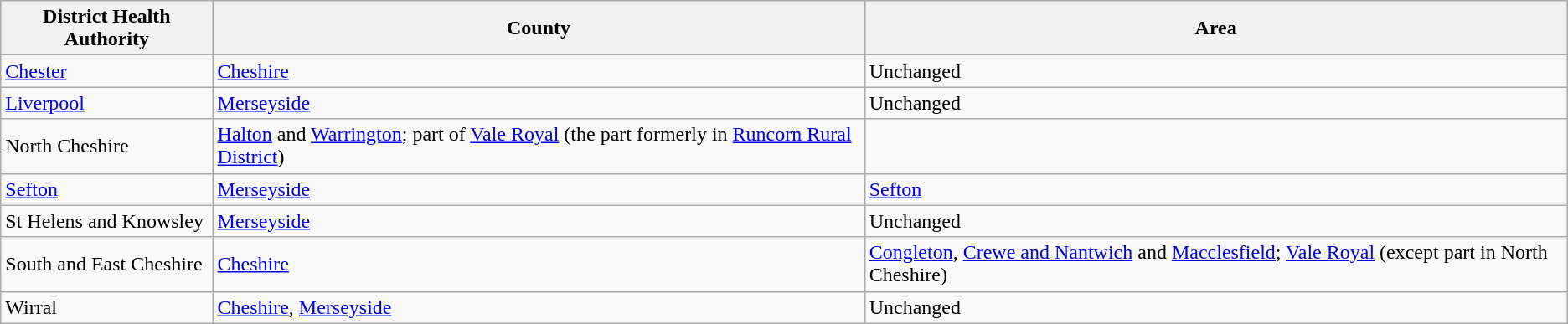<table class="wikitable">
<tr>
<th>District Health Authority</th>
<th>County</th>
<th>Area</th>
</tr>
<tr>
<td><a href='#'>Chester</a></td>
<td><a href='#'>Cheshire</a></td>
<td>Unchanged</td>
</tr>
<tr>
<td><a href='#'>Liverpool</a></td>
<td><a href='#'>Merseyside</a></td>
<td>Unchanged</td>
</tr>
<tr>
<td>North Cheshire</td>
<td><a href='#'>Halton</a> and <a href='#'>Warrington</a>; part of <a href='#'>Vale Royal</a> (the part formerly in <a href='#'>Runcorn Rural District</a>)</td>
</tr>
<tr>
<td><a href='#'>Sefton</a></td>
<td><a href='#'>Merseyside</a></td>
<td><a href='#'>Sefton</a></td>
</tr>
<tr>
<td>St Helens and Knowsley</td>
<td><a href='#'>Merseyside</a></td>
<td>Unchanged</td>
</tr>
<tr>
<td>South and East Cheshire</td>
<td><a href='#'>Cheshire</a></td>
<td><a href='#'>Congleton</a>, <a href='#'>Crewe and Nantwich</a> and <a href='#'>Macclesfield</a>; <a href='#'>Vale Royal</a> (except part in North Cheshire)</td>
</tr>
<tr>
<td>Wirral</td>
<td><a href='#'>Cheshire</a>, <a href='#'>Merseyside</a></td>
<td>Unchanged</td>
</tr>
</table>
